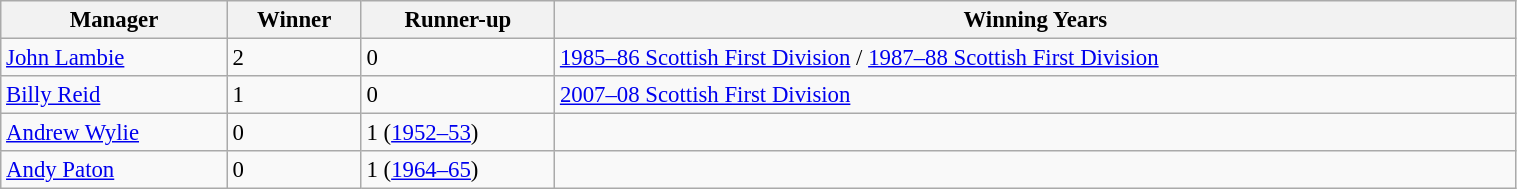<table class="wikitable" style="font-size:95%; width:80%">
<tr>
<th>Manager</th>
<th>Winner</th>
<th>Runner-up</th>
<th>Winning Years</th>
</tr>
<tr>
<td><a href='#'>John Lambie</a></td>
<td>2</td>
<td>0</td>
<td><a href='#'>1985–86 Scottish First Division</a> / <a href='#'>1987–88 Scottish First Division</a></td>
</tr>
<tr>
<td><a href='#'>Billy Reid</a></td>
<td>1</td>
<td>0</td>
<td><a href='#'>2007–08 Scottish First Division</a></td>
</tr>
<tr>
<td><a href='#'>Andrew Wylie</a></td>
<td>0</td>
<td>1 (<a href='#'>1952–53</a>)</td>
</tr>
<tr>
<td><a href='#'>Andy Paton</a></td>
<td>0</td>
<td>1 (<a href='#'>1964–65</a>)</td>
<td></td>
</tr>
</table>
